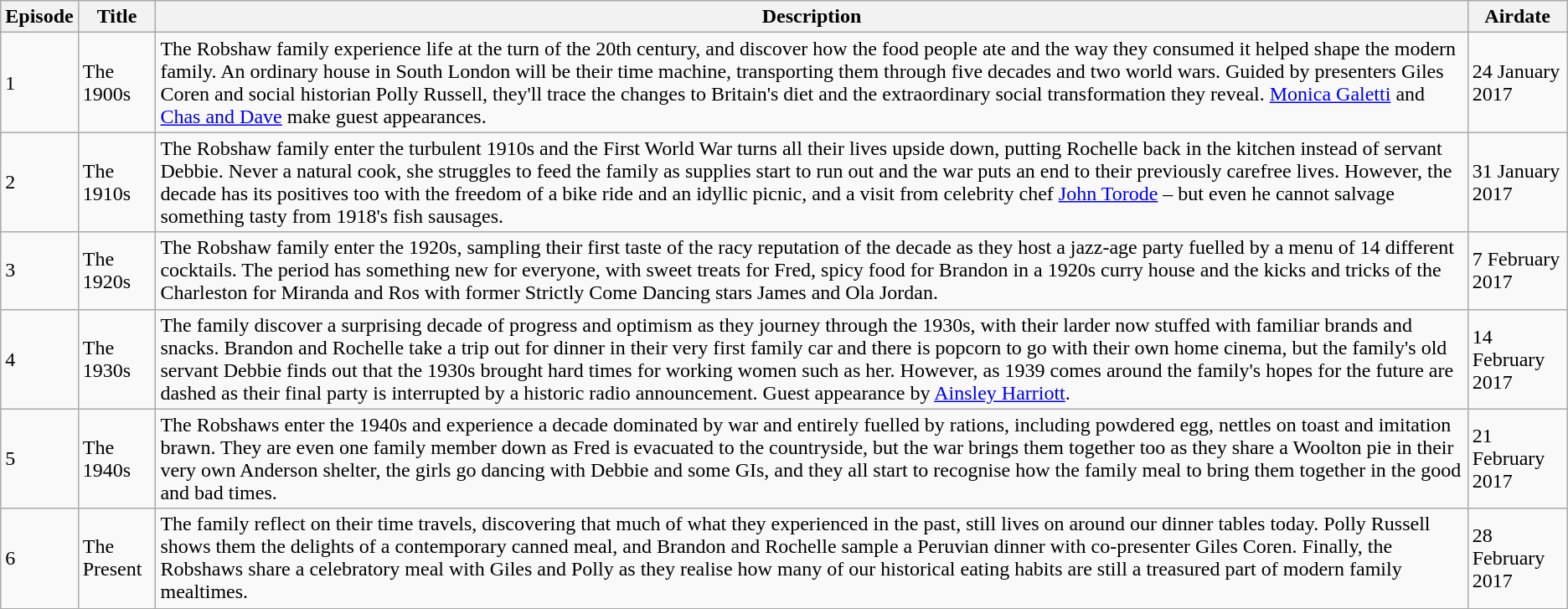<table class="wikitable">
<tr>
<th>Episode</th>
<th>Title</th>
<th>Description</th>
<th>Airdate</th>
</tr>
<tr>
<td>1</td>
<td>The 1900s</td>
<td>The Robshaw family experience life at the turn of the 20th century, and discover how the food people ate and the way they consumed it helped shape the modern family. An ordinary house in South London will be their time machine, transporting them through five decades and two world wars. Guided by presenters Giles Coren and social historian Polly Russell, they'll trace the changes to Britain's diet and the extraordinary social transformation they reveal. <a href='#'>Monica Galetti</a> and <a href='#'>Chas and Dave</a> make guest appearances.</td>
<td>24 January 2017</td>
</tr>
<tr>
<td>2</td>
<td>The 1910s</td>
<td>The Robshaw family enter the turbulent 1910s and the First World War turns all their lives upside down, putting Rochelle back in the kitchen instead of servant Debbie. Never a natural cook, she struggles to feed the family as supplies start to run out and the war puts an end to their previously carefree lives. However, the decade has its positives too with the freedom of a bike ride and an idyllic picnic, and a visit from celebrity chef <a href='#'>John Torode</a> – but even he cannot salvage something tasty from 1918's fish sausages.</td>
<td>31 January 2017</td>
</tr>
<tr>
<td>3</td>
<td>The 1920s</td>
<td>The Robshaw family enter the 1920s, sampling their first taste of the racy reputation of the decade as they host a jazz-age party fuelled by a menu of 14 different cocktails. The period has something new for everyone, with sweet treats for Fred, spicy food for Brandon in a 1920s curry house and the kicks and tricks of the Charleston for Miranda and Ros with former Strictly Come Dancing stars James and Ola Jordan.</td>
<td>7 February 2017</td>
</tr>
<tr>
<td>4</td>
<td>The 1930s</td>
<td>The family discover a surprising decade of progress and optimism as they journey through the 1930s, with their larder now stuffed with familiar brands and snacks. Brandon and Rochelle take a trip out for dinner in their very first family car and there is popcorn to go with their own home cinema, but the family's old servant Debbie finds out that the 1930s brought hard times for working women such as her. However, as 1939 comes around the family's hopes for the future are dashed as their final party is interrupted by a historic radio announcement. Guest appearance by <a href='#'>Ainsley Harriott</a>.</td>
<td>14 February 2017</td>
</tr>
<tr>
<td>5</td>
<td>The 1940s</td>
<td>The Robshaws enter the 1940s and experience a decade dominated by war and entirely fuelled by rations, including powdered egg, nettles on toast and imitation brawn. They are even one family member down as Fred is evacuated to the countryside, but the war brings them together too as they share a Woolton pie in their very own Anderson shelter, the girls go dancing with Debbie and some GIs, and they all start to recognise how the family meal to bring them together in the good and bad times.</td>
<td>21 February 2017</td>
</tr>
<tr>
<td>6</td>
<td>The Present</td>
<td>The family reflect on their time travels, discovering that much of what they experienced in the past, still lives on around our dinner tables today. Polly Russell shows them the delights of a contemporary canned meal, and Brandon and Rochelle sample a Peruvian dinner with co-presenter Giles Coren. Finally, the Robshaws share a celebratory meal with Giles and Polly as they realise how many of our historical eating habits are still a treasured part of modern family mealtimes.</td>
<td>28 February 2017</td>
</tr>
</table>
